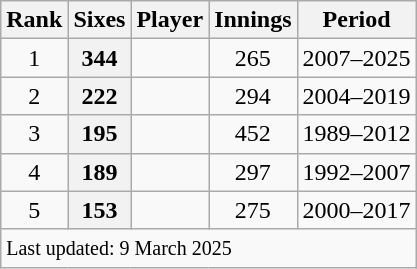<table class="wikitable sortable">
<tr>
<th scope=col>Rank</th>
<th scope=col>Sixes</th>
<th scope=col>Player</th>
<th scope=col>Innings</th>
<th scope=col>Period</th>
</tr>
<tr>
<td align=center>1</td>
<th scope=row style="text-align:center;">344</th>
<td></td>
<td align=center>265</td>
<td>2007–2025</td>
</tr>
<tr>
<td align=center>2</td>
<th scope=row style="text-align:center;">222</th>
<td></td>
<td align=center>294</td>
<td>2004–2019</td>
</tr>
<tr>
<td align=center>3</td>
<th scope=row style=text-align:center;>195</th>
<td></td>
<td align=center>452</td>
<td>1989–2012</td>
</tr>
<tr>
<td align=center>4</td>
<th scope=row style=text-align:center;>189</th>
<td></td>
<td align=center>297</td>
<td>1992–2007</td>
</tr>
<tr>
<td align=center>5</td>
<th scope=row style=text-align:center;>153</th>
<td></td>
<td align=center>275</td>
<td>2000–2017</td>
</tr>
<tr class="sortbottom">
<td colspan="5"><small>Last updated: 9 March 2025</small></td>
</tr>
</table>
